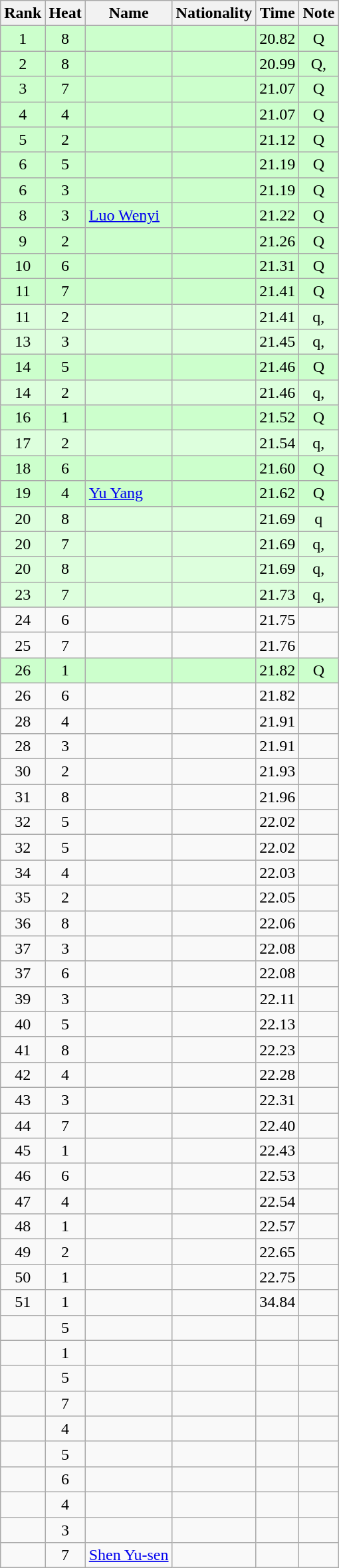<table class="wikitable sortable" style="text-align:center">
<tr>
<th>Rank</th>
<th>Heat</th>
<th>Name</th>
<th>Nationality</th>
<th>Time</th>
<th>Note</th>
</tr>
<tr bgcolor=ccffcc>
<td>1</td>
<td>8</td>
<td align=left></td>
<td align=left></td>
<td>20.82</td>
<td>Q</td>
</tr>
<tr bgcolor=ccffcc>
<td>2</td>
<td>8</td>
<td align=left></td>
<td align=left></td>
<td>20.99</td>
<td>Q, </td>
</tr>
<tr bgcolor=ccffcc>
<td>3</td>
<td>7</td>
<td align=left></td>
<td align=left></td>
<td>21.07</td>
<td>Q</td>
</tr>
<tr bgcolor=ccffcc>
<td>4</td>
<td>4</td>
<td align=left></td>
<td align=left></td>
<td>21.07</td>
<td>Q</td>
</tr>
<tr bgcolor=ccffcc>
<td>5</td>
<td>2</td>
<td align=left></td>
<td align=left></td>
<td>21.12</td>
<td>Q</td>
</tr>
<tr bgcolor=ccffcc>
<td>6</td>
<td>5</td>
<td align=left></td>
<td align=left></td>
<td>21.19</td>
<td>Q</td>
</tr>
<tr bgcolor=ccffcc>
<td>6</td>
<td>3</td>
<td align=left></td>
<td align=left></td>
<td>21.19</td>
<td>Q</td>
</tr>
<tr bgcolor=ccffcc>
<td>8</td>
<td>3</td>
<td align=left><a href='#'>Luo Wenyi</a></td>
<td align=left></td>
<td>21.22</td>
<td>Q</td>
</tr>
<tr bgcolor=ccffcc>
<td>9</td>
<td>2</td>
<td align=left></td>
<td align=left></td>
<td>21.26</td>
<td>Q</td>
</tr>
<tr bgcolor=ccffcc>
<td>10</td>
<td>6</td>
<td align=left></td>
<td align=left></td>
<td>21.31</td>
<td>Q</td>
</tr>
<tr bgcolor=ccffcc>
<td>11</td>
<td>7</td>
<td align=left></td>
<td align=left></td>
<td>21.41</td>
<td>Q</td>
</tr>
<tr bgcolor=ddffdd>
<td>11</td>
<td>2</td>
<td align=left></td>
<td align=left></td>
<td>21.41</td>
<td>q, </td>
</tr>
<tr bgcolor=ddffdd>
<td>13</td>
<td>3</td>
<td align=left></td>
<td align=left></td>
<td>21.45</td>
<td>q, </td>
</tr>
<tr bgcolor=ccffcc>
<td>14</td>
<td>5</td>
<td align=left></td>
<td align=left></td>
<td>21.46</td>
<td>Q</td>
</tr>
<tr bgcolor=ddffdd>
<td>14</td>
<td>2</td>
<td align=left></td>
<td align=left></td>
<td>21.46</td>
<td>q, </td>
</tr>
<tr bgcolor=ccffcc>
<td>16</td>
<td>1</td>
<td align=left></td>
<td align=left></td>
<td>21.52</td>
<td>Q</td>
</tr>
<tr bgcolor=ddffdd>
<td>17</td>
<td>2</td>
<td align=left></td>
<td align=left></td>
<td>21.54</td>
<td>q, </td>
</tr>
<tr bgcolor=ccffcc>
<td>18</td>
<td>6</td>
<td align=left></td>
<td align=left></td>
<td>21.60</td>
<td>Q</td>
</tr>
<tr bgcolor=ccffcc>
<td>19</td>
<td>4</td>
<td align=left><a href='#'>Yu Yang</a></td>
<td align=left></td>
<td>21.62</td>
<td>Q</td>
</tr>
<tr bgcolor=ddffdd>
<td>20</td>
<td>8</td>
<td align=left></td>
<td align=left></td>
<td>21.69</td>
<td>q</td>
</tr>
<tr bgcolor=ddffdd>
<td>20</td>
<td>7</td>
<td align=left></td>
<td align=left></td>
<td>21.69</td>
<td>q, </td>
</tr>
<tr bgcolor=ddffdd>
<td>20</td>
<td>8</td>
<td align=left></td>
<td align=left></td>
<td>21.69</td>
<td>q, </td>
</tr>
<tr bgcolor=ddffdd>
<td>23</td>
<td>7</td>
<td align=left></td>
<td align=left></td>
<td>21.73</td>
<td>q, </td>
</tr>
<tr>
<td>24</td>
<td>6</td>
<td align=left></td>
<td align=left></td>
<td>21.75</td>
<td></td>
</tr>
<tr>
<td>25</td>
<td>7</td>
<td align=left></td>
<td align=left></td>
<td>21.76</td>
<td></td>
</tr>
<tr bgcolor=ccffcc>
<td>26</td>
<td>1</td>
<td align=left></td>
<td align=left></td>
<td>21.82</td>
<td>Q</td>
</tr>
<tr>
<td>26</td>
<td>6</td>
<td align=left></td>
<td align=left></td>
<td>21.82</td>
<td></td>
</tr>
<tr>
<td>28</td>
<td>4</td>
<td align=left></td>
<td align=left></td>
<td>21.91</td>
<td></td>
</tr>
<tr>
<td>28</td>
<td>3</td>
<td align=left></td>
<td align=left></td>
<td>21.91</td>
<td></td>
</tr>
<tr>
<td>30</td>
<td>2</td>
<td align=left></td>
<td align=left></td>
<td>21.93</td>
<td></td>
</tr>
<tr>
<td>31</td>
<td>8</td>
<td align=left></td>
<td align=left></td>
<td>21.96</td>
<td></td>
</tr>
<tr>
<td>32</td>
<td>5</td>
<td align=left></td>
<td align=left></td>
<td>22.02</td>
<td></td>
</tr>
<tr>
<td>32</td>
<td>5</td>
<td align=left></td>
<td align=left></td>
<td>22.02</td>
<td></td>
</tr>
<tr>
<td>34</td>
<td>4</td>
<td align=left></td>
<td align=left></td>
<td>22.03</td>
<td></td>
</tr>
<tr>
<td>35</td>
<td>2</td>
<td align=left></td>
<td align=left></td>
<td>22.05</td>
<td></td>
</tr>
<tr>
<td>36</td>
<td>8</td>
<td align=left></td>
<td align=left></td>
<td>22.06</td>
<td></td>
</tr>
<tr>
<td>37</td>
<td>3</td>
<td align=left></td>
<td align=left></td>
<td>22.08</td>
<td></td>
</tr>
<tr>
<td>37</td>
<td>6</td>
<td align=left></td>
<td align=left></td>
<td>22.08</td>
<td></td>
</tr>
<tr>
<td>39</td>
<td>3</td>
<td align=left></td>
<td align=left></td>
<td>22.11</td>
<td></td>
</tr>
<tr>
<td>40</td>
<td>5</td>
<td align=left></td>
<td align=left></td>
<td>22.13</td>
<td></td>
</tr>
<tr>
<td>41</td>
<td>8</td>
<td align=left></td>
<td align=left></td>
<td>22.23</td>
<td></td>
</tr>
<tr>
<td>42</td>
<td>4</td>
<td align=left></td>
<td align=left></td>
<td>22.28</td>
<td></td>
</tr>
<tr>
<td>43</td>
<td>3</td>
<td align=left></td>
<td align=left></td>
<td>22.31</td>
<td></td>
</tr>
<tr>
<td>44</td>
<td>7</td>
<td align=left></td>
<td align=left></td>
<td>22.40</td>
<td></td>
</tr>
<tr>
<td>45</td>
<td>1</td>
<td align=left></td>
<td align=left></td>
<td>22.43</td>
<td></td>
</tr>
<tr>
<td>46</td>
<td>6</td>
<td align=left></td>
<td align=left></td>
<td>22.53</td>
<td></td>
</tr>
<tr>
<td>47</td>
<td>4</td>
<td align=left></td>
<td align=left></td>
<td>22.54</td>
<td></td>
</tr>
<tr>
<td>48</td>
<td>1</td>
<td align=left></td>
<td align=left></td>
<td>22.57</td>
<td></td>
</tr>
<tr>
<td>49</td>
<td>2</td>
<td align=left></td>
<td align=left></td>
<td>22.65</td>
<td></td>
</tr>
<tr>
<td>50</td>
<td>1</td>
<td align=left></td>
<td align=left></td>
<td>22.75</td>
<td></td>
</tr>
<tr>
<td>51</td>
<td>1</td>
<td align=left></td>
<td align=left></td>
<td>34.84</td>
<td></td>
</tr>
<tr>
<td></td>
<td>5</td>
<td align=left></td>
<td align=left></td>
<td></td>
<td></td>
</tr>
<tr>
<td></td>
<td>1</td>
<td align=left></td>
<td align=left></td>
<td></td>
<td></td>
</tr>
<tr>
<td></td>
<td>5</td>
<td align=left></td>
<td align=left></td>
<td></td>
<td></td>
</tr>
<tr>
<td></td>
<td>7</td>
<td align=left></td>
<td align=left></td>
<td></td>
<td></td>
</tr>
<tr>
<td></td>
<td>4</td>
<td align=left></td>
<td align=left></td>
<td></td>
<td></td>
</tr>
<tr>
<td></td>
<td>5</td>
<td align=left></td>
<td align=left></td>
<td></td>
<td></td>
</tr>
<tr>
<td></td>
<td>6</td>
<td align=left></td>
<td align=left></td>
<td></td>
<td></td>
</tr>
<tr>
<td></td>
<td>4</td>
<td align=left></td>
<td align=left></td>
<td></td>
<td></td>
</tr>
<tr>
<td></td>
<td>3</td>
<td align=left></td>
<td align=left></td>
<td></td>
<td></td>
</tr>
<tr>
<td></td>
<td>7</td>
<td align=left><a href='#'>Shen Yu-sen</a></td>
<td align=left></td>
<td></td>
<td></td>
</tr>
</table>
